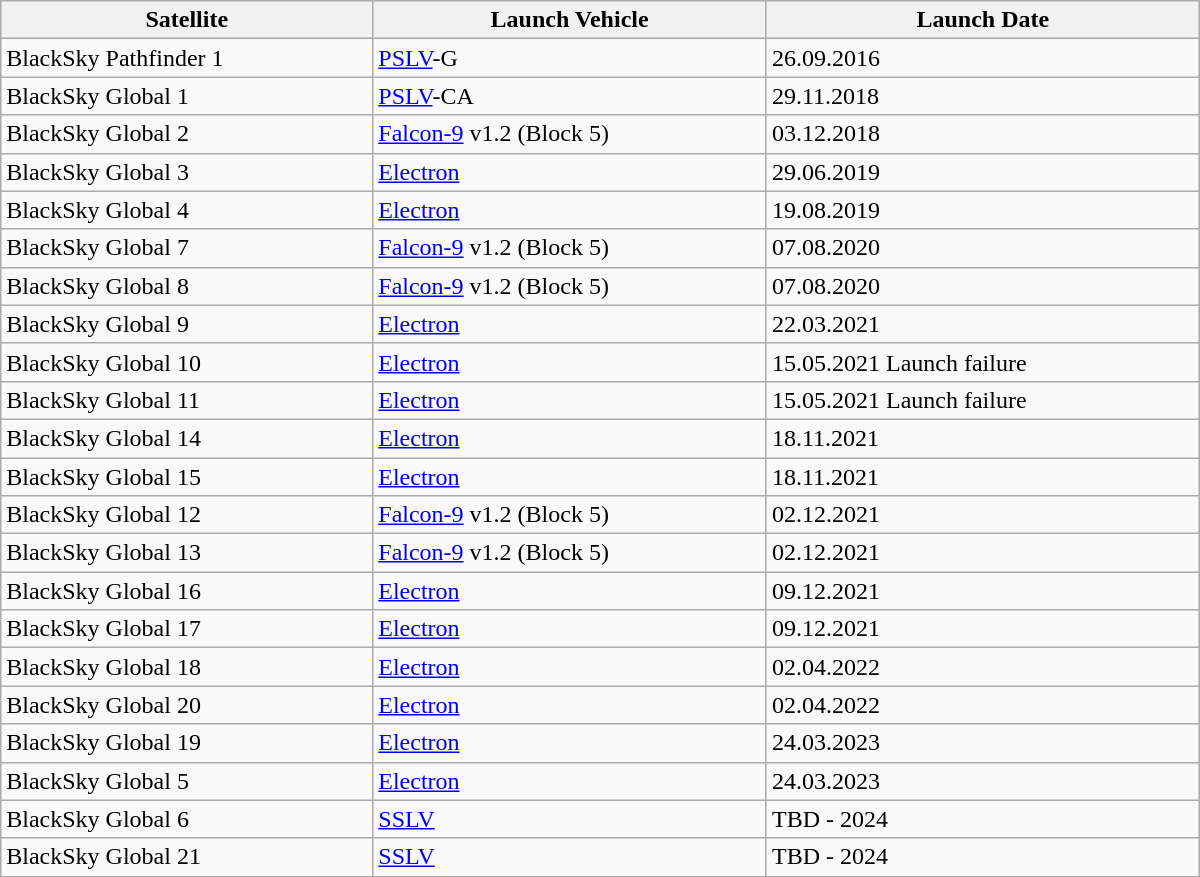<table class="wikitable" style="width:800px">
<tr>
<th>Satellite</th>
<th>Launch Vehicle</th>
<th>Launch Date</th>
</tr>
<tr>
<td>BlackSky Pathfinder 1</td>
<td><a href='#'>PSLV</a>-G</td>
<td>26.09.2016</td>
</tr>
<tr>
<td>BlackSky Global 1</td>
<td><a href='#'>PSLV</a>-CA</td>
<td>29.11.2018</td>
</tr>
<tr>
<td>BlackSky Global 2</td>
<td><a href='#'>Falcon-9</a> v1.2 (Block 5)</td>
<td>03.12.2018</td>
</tr>
<tr>
<td>BlackSky Global 3</td>
<td><a href='#'>Electron</a></td>
<td>29.06.2019</td>
</tr>
<tr>
<td>BlackSky Global 4</td>
<td><a href='#'>Electron</a></td>
<td>19.08.2019</td>
</tr>
<tr>
<td>BlackSky Global 7</td>
<td><a href='#'>Falcon-9</a> v1.2 (Block 5)</td>
<td>07.08.2020</td>
</tr>
<tr>
<td>BlackSky Global 8</td>
<td><a href='#'>Falcon-9</a> v1.2 (Block 5)</td>
<td>07.08.2020</td>
</tr>
<tr>
<td>BlackSky Global 9</td>
<td><a href='#'>Electron</a></td>
<td>22.03.2021</td>
</tr>
<tr>
<td>BlackSky Global 10</td>
<td><a href='#'>Electron</a></td>
<td>15.05.2021 Launch failure</td>
</tr>
<tr>
<td>BlackSky Global 11</td>
<td><a href='#'>Electron</a></td>
<td>15.05.2021 Launch failure</td>
</tr>
<tr>
<td>BlackSky Global 14</td>
<td><a href='#'>Electron</a></td>
<td>18.11.2021</td>
</tr>
<tr>
<td>BlackSky Global 15</td>
<td><a href='#'>Electron</a></td>
<td>18.11.2021</td>
</tr>
<tr>
<td>BlackSky Global 12</td>
<td><a href='#'>Falcon-9</a> v1.2 (Block 5)</td>
<td>02.12.2021</td>
</tr>
<tr>
<td>BlackSky Global 13</td>
<td><a href='#'>Falcon-9</a> v1.2 (Block 5)</td>
<td>02.12.2021</td>
</tr>
<tr>
<td>BlackSky Global 16</td>
<td><a href='#'>Electron</a></td>
<td>09.12.2021</td>
</tr>
<tr>
<td>BlackSky Global 17</td>
<td><a href='#'>Electron</a></td>
<td>09.12.2021</td>
</tr>
<tr>
<td>BlackSky Global 18</td>
<td><a href='#'>Electron</a></td>
<td>02.04.2022</td>
</tr>
<tr>
<td>BlackSky Global 20</td>
<td><a href='#'>Electron</a></td>
<td>02.04.2022</td>
</tr>
<tr>
<td>BlackSky Global 19</td>
<td><a href='#'>Electron</a></td>
<td>24.03.2023</td>
</tr>
<tr>
<td>BlackSky Global 5</td>
<td><a href='#'>Electron</a></td>
<td>24.03.2023</td>
</tr>
<tr>
<td>BlackSky Global 6</td>
<td><a href='#'>SSLV</a></td>
<td>TBD - 2024</td>
</tr>
<tr>
<td>BlackSky Global 21</td>
<td><a href='#'>SSLV</a></td>
<td>TBD - 2024</td>
</tr>
<tr>
</tr>
</table>
